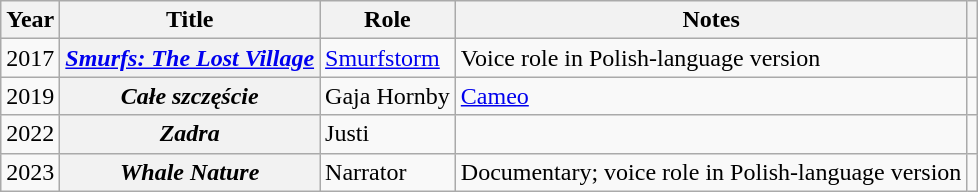<table class="wikitable sortable plainrowheaders">
<tr>
<th scope="col">Year</th>
<th scope="col">Title</th>
<th scope="col">Role</th>
<th scope="col">Notes</th>
<th scope="col"></th>
</tr>
<tr>
<td>2017</td>
<th scope="row"><em><a href='#'>Smurfs: The Lost Village</a></em></th>
<td><a href='#'>Smurfstorm</a></td>
<td>Voice role in Polish-language version</td>
<td></td>
</tr>
<tr>
<td>2019</td>
<th scope="row"><em>Całe szczęście</em></th>
<td>Gaja Hornby</td>
<td><a href='#'>Cameo</a></td>
<td></td>
</tr>
<tr>
<td>2022</td>
<th scope="row"><em>Zadra</em></th>
<td>Justi</td>
<td></td>
<td></td>
</tr>
<tr>
<td>2023</td>
<th scope="row"><em>Whale Nature</em></th>
<td>Narrator</td>
<td>Documentary; voice role in Polish-language version</td>
<td></td>
</tr>
</table>
